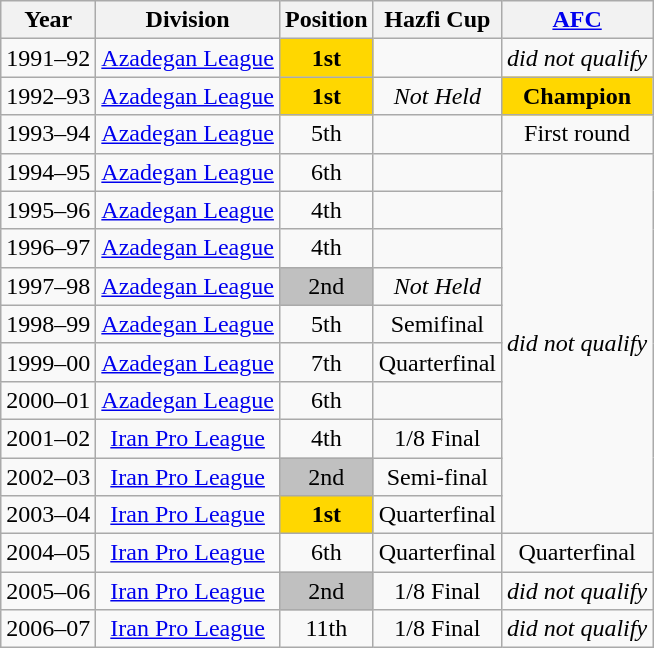<table class="wikitable">
<tr>
<th>Year</th>
<th>Division</th>
<th>Position</th>
<th>Hazfi Cup</th>
<th><a href='#'>AFC</a></th>
</tr>
<tr align="center">
<td>1991–92</td>
<td><a href='#'>Azadegan League</a></td>
<td bgcolor=gold><strong>1st</strong></td>
<td></td>
<td><em>did not qualify</em></td>
</tr>
<tr align="center">
<td>1992–93</td>
<td><a href='#'>Azadegan League</a></td>
<td bgcolor=gold><strong>1st</strong></td>
<td><em>Not Held</em></td>
<td bgcolor=gold><strong>Champion</strong></td>
</tr>
<tr align="center">
<td>1993–94</td>
<td><a href='#'>Azadegan League</a></td>
<td>5th</td>
<td></td>
<td>First round</td>
</tr>
<tr align="center">
<td>1994–95</td>
<td><a href='#'>Azadegan League</a></td>
<td>6th</td>
<td></td>
<td rowspan=10><em>did not qualify</em></td>
</tr>
<tr align="center">
<td>1995–96</td>
<td><a href='#'>Azadegan League</a></td>
<td>4th</td>
<td></td>
</tr>
<tr align="center">
<td>1996–97</td>
<td><a href='#'>Azadegan League</a></td>
<td>4th</td>
<td></td>
</tr>
<tr align="center">
<td>1997–98</td>
<td><a href='#'>Azadegan League</a></td>
<td style="background:silver;">2nd</td>
<td><em>Not Held</em></td>
</tr>
<tr align="center">
<td>1998–99</td>
<td><a href='#'>Azadegan League</a></td>
<td>5th</td>
<td>Semifinal</td>
</tr>
<tr align="center">
<td>1999–00</td>
<td><a href='#'>Azadegan League</a></td>
<td>7th</td>
<td>Quarterfinal</td>
</tr>
<tr align="center">
<td>2000–01</td>
<td><a href='#'>Azadegan League</a></td>
<td>6th</td>
<td></td>
</tr>
<tr align="center">
<td>2001–02</td>
<td><a href='#'>Iran Pro League</a></td>
<td>4th</td>
<td>1/8 Final</td>
</tr>
<tr align="center">
<td>2002–03</td>
<td><a href='#'>Iran Pro League</a></td>
<td style="background:silver;">2nd</td>
<td>Semi-final</td>
</tr>
<tr align="center">
<td>2003–04</td>
<td><a href='#'>Iran Pro League</a></td>
<td bgcolor=gold><strong>1st</strong></td>
<td>Quarterfinal</td>
</tr>
<tr align="center">
<td>2004–05</td>
<td><a href='#'>Iran Pro League</a></td>
<td>6th</td>
<td>Quarterfinal</td>
<td>Quarterfinal</td>
</tr>
<tr align="center">
<td>2005–06</td>
<td><a href='#'>Iran Pro League</a></td>
<td style="background:silver;">2nd</td>
<td>1/8 Final</td>
<td><em>did not qualify</em></td>
</tr>
<tr align="center">
<td>2006–07</td>
<td><a href='#'>Iran Pro League</a></td>
<td>11th</td>
<td>1/8 Final</td>
<td><em>did not qualify</em></td>
</tr>
</table>
